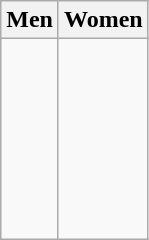<table class="wikitable">
<tr>
<th>Men</th>
<th>Women</th>
</tr>
<tr>
<td><br><br><br><br><br><br><br></td>
<td><br> <br> <br> <br> <br><br><br></td>
</tr>
</table>
